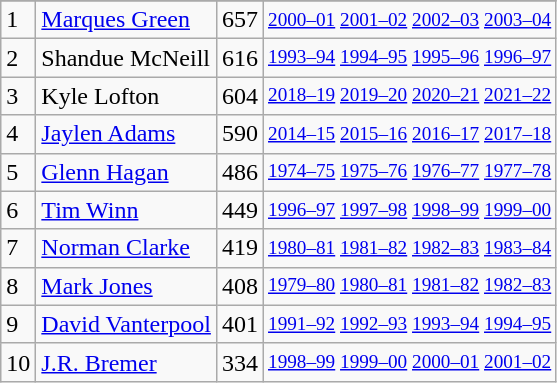<table class="wikitable">
<tr>
</tr>
<tr>
<td>1</td>
<td><a href='#'>Marques Green</a></td>
<td>657</td>
<td style="font-size:80%;"><a href='#'>2000–01</a> <a href='#'>2001–02</a> <a href='#'>2002–03</a> <a href='#'>2003–04</a></td>
</tr>
<tr>
<td>2</td>
<td>Shandue McNeill</td>
<td>616</td>
<td style="font-size:80%;"><a href='#'>1993–94</a> <a href='#'>1994–95</a> <a href='#'>1995–96</a> <a href='#'>1996–97</a></td>
</tr>
<tr>
<td>3</td>
<td>Kyle Lofton</td>
<td>604</td>
<td style="font-size:80%;"><a href='#'>2018–19</a> <a href='#'>2019–20</a> <a href='#'>2020–21</a> <a href='#'>2021–22</a></td>
</tr>
<tr>
<td>4</td>
<td><a href='#'>Jaylen Adams</a></td>
<td>590</td>
<td style="font-size:80%;"><a href='#'>2014–15</a> <a href='#'>2015–16</a> <a href='#'>2016–17</a> <a href='#'>2017–18</a></td>
</tr>
<tr>
<td>5</td>
<td><a href='#'>Glenn Hagan</a></td>
<td>486</td>
<td style="font-size:80%;"><a href='#'>1974–75</a> <a href='#'>1975–76</a> <a href='#'>1976–77</a> <a href='#'>1977–78</a></td>
</tr>
<tr>
<td>6</td>
<td><a href='#'>Tim Winn</a></td>
<td>449</td>
<td style="font-size:80%;"><a href='#'>1996–97</a> <a href='#'>1997–98</a> <a href='#'>1998–99</a> <a href='#'>1999–00</a></td>
</tr>
<tr>
<td>7</td>
<td><a href='#'>Norman Clarke</a></td>
<td>419</td>
<td style="font-size:80%;"><a href='#'>1980–81</a> <a href='#'>1981–82</a> <a href='#'>1982–83</a> <a href='#'>1983–84</a></td>
</tr>
<tr>
<td>8</td>
<td><a href='#'>Mark Jones</a></td>
<td>408</td>
<td style="font-size:80%;"><a href='#'>1979–80</a> <a href='#'>1980–81</a> <a href='#'>1981–82</a> <a href='#'>1982–83</a></td>
</tr>
<tr>
<td>9</td>
<td><a href='#'>David Vanterpool</a></td>
<td>401</td>
<td style="font-size:80%;"><a href='#'>1991–92</a> <a href='#'>1992–93</a> <a href='#'>1993–94</a> <a href='#'>1994–95</a></td>
</tr>
<tr>
<td>10</td>
<td><a href='#'>J.R. Bremer</a></td>
<td>334</td>
<td style="font-size:80%;"><a href='#'>1998–99</a> <a href='#'>1999–00</a> <a href='#'>2000–01</a> <a href='#'>2001–02</a></td>
</tr>
</table>
